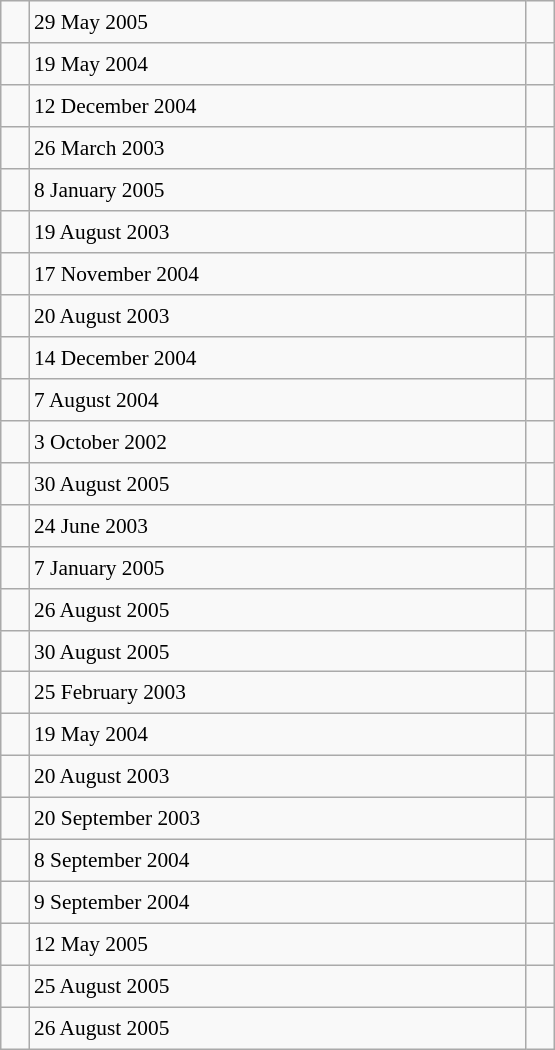<table class="wikitable" style="font-size: 89%; float: left; width: 26em; margin-right: 1em; height: 700px">
<tr>
<td></td>
<td>29 May 2005</td>
<td></td>
</tr>
<tr>
<td></td>
<td>19 May 2004</td>
<td></td>
</tr>
<tr>
<td></td>
<td>12 December 2004</td>
<td></td>
</tr>
<tr>
<td></td>
<td>26 March 2003</td>
<td></td>
</tr>
<tr>
<td></td>
<td>8 January 2005</td>
<td></td>
</tr>
<tr>
<td></td>
<td>19 August 2003</td>
<td></td>
</tr>
<tr>
<td></td>
<td>17 November 2004</td>
<td></td>
</tr>
<tr>
<td></td>
<td>20 August 2003</td>
<td></td>
</tr>
<tr>
<td></td>
<td>14 December 2004</td>
<td></td>
</tr>
<tr>
<td></td>
<td>7 August 2004</td>
<td></td>
</tr>
<tr>
<td></td>
<td>3 October 2002</td>
<td></td>
</tr>
<tr>
<td></td>
<td>30 August 2005</td>
<td></td>
</tr>
<tr>
<td></td>
<td>24 June 2003</td>
<td></td>
</tr>
<tr>
<td></td>
<td>7 January 2005</td>
<td></td>
</tr>
<tr>
<td></td>
<td>26 August 2005</td>
<td></td>
</tr>
<tr>
<td></td>
<td>30 August 2005</td>
<td></td>
</tr>
<tr>
<td></td>
<td>25 February 2003</td>
<td></td>
</tr>
<tr>
<td></td>
<td>19 May 2004</td>
<td></td>
</tr>
<tr>
<td></td>
<td>20 August 2003</td>
<td></td>
</tr>
<tr>
<td></td>
<td>20 September 2003</td>
<td></td>
</tr>
<tr>
<td></td>
<td>8 September 2004</td>
<td></td>
</tr>
<tr>
<td></td>
<td>9 September 2004</td>
<td></td>
</tr>
<tr>
<td></td>
<td>12 May 2005</td>
<td></td>
</tr>
<tr>
<td></td>
<td>25 August 2005</td>
<td></td>
</tr>
<tr>
<td></td>
<td>26 August 2005</td>
<td></td>
</tr>
</table>
